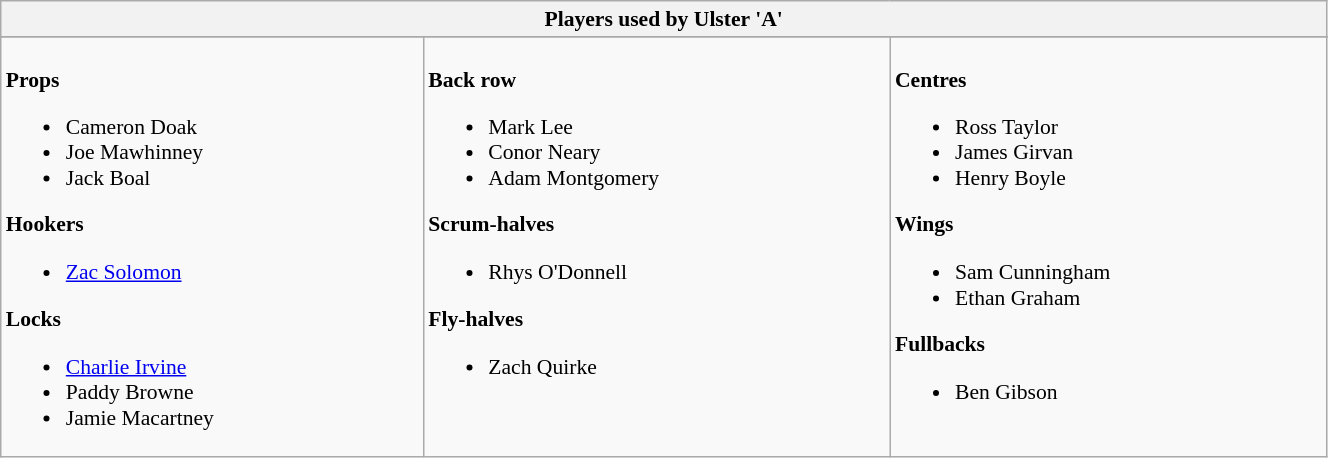<table class="wikitable" style="text-align:left; font-size:90%; width:70%">
<tr>
<th colspan="100%">Players used by Ulster 'A'</th>
</tr>
<tr>
</tr>
<tr valign="top">
<td><br><strong>Props</strong><ul><li> Cameron Doak</li><li> Joe Mawhinney</li><li> Jack Boal</li></ul><strong>Hookers</strong><ul><li> <a href='#'>Zac Solomon</a></li></ul><strong>Locks</strong><ul><li> <a href='#'>Charlie Irvine</a></li><li> Paddy Browne</li><li> Jamie Macartney</li></ul></td>
<td><br><strong>Back row</strong><ul><li> Mark Lee</li><li> Conor Neary</li><li> Adam Montgomery</li></ul><strong>Scrum-halves</strong><ul><li> Rhys O'Donnell</li></ul><strong>Fly-halves</strong><ul><li> Zach Quirke</li></ul></td>
<td><br><strong>Centres</strong><ul><li> Ross Taylor</li><li> James Girvan</li><li> Henry Boyle</li></ul><strong>Wings</strong><ul><li> Sam Cunningham</li><li> Ethan Graham</li></ul><strong>Fullbacks</strong><ul><li> Ben Gibson</li></ul></td>
</tr>
</table>
